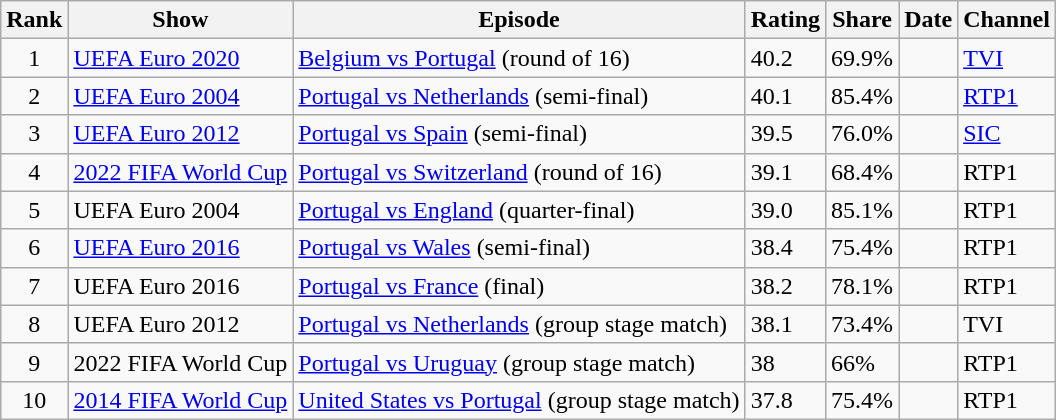<table class="sortable wikitable">
<tr>
<th>Rank</th>
<th>Show</th>
<th>Episode</th>
<th>Rating</th>
<th>Share</th>
<th>Date</th>
<th>Channel</th>
</tr>
<tr>
<td align="center">1</td>
<td><a href='#'>UEFA Euro 2020</a></td>
<td><a href='#'>Belgium vs Portugal</a> (round of 16)</td>
<td>40.2</td>
<td>69.9%</td>
<td></td>
<td><a href='#'>TVI</a></td>
</tr>
<tr>
<td align="center">2</td>
<td><a href='#'>UEFA Euro 2004</a></td>
<td><a href='#'>Portugal vs Netherlands</a> (semi-final)</td>
<td>40.1</td>
<td>85.4%</td>
<td></td>
<td><a href='#'>RTP1</a></td>
</tr>
<tr>
<td align="center">3</td>
<td><a href='#'>UEFA Euro 2012</a></td>
<td><a href='#'>Portugal vs Spain</a> (semi-final)</td>
<td>39.5</td>
<td>76.0%</td>
<td></td>
<td><a href='#'>SIC</a></td>
</tr>
<tr>
<td align="center">4</td>
<td><a href='#'>2022 FIFA World Cup</a></td>
<td><a href='#'>Portugal vs Switzerland</a> (round of 16)</td>
<td>39.1</td>
<td>68.4%</td>
<td></td>
<td>RTP1</td>
</tr>
<tr>
<td align="center">5</td>
<td>UEFA Euro 2004</td>
<td><a href='#'>Portugal vs England</a> (quarter-final)</td>
<td>39.0</td>
<td>85.1%</td>
<td></td>
<td>RTP1</td>
</tr>
<tr>
<td align="center">6</td>
<td><a href='#'>UEFA Euro 2016</a></td>
<td><a href='#'>Portugal vs Wales</a> (semi-final)</td>
<td>38.4</td>
<td>75.4%</td>
<td></td>
<td>RTP1</td>
</tr>
<tr>
<td align="center">7</td>
<td>UEFA Euro 2016</td>
<td><a href='#'>Portugal vs France</a> (final)</td>
<td>38.2</td>
<td>78.1%</td>
<td></td>
<td>RTP1</td>
</tr>
<tr>
<td align="center">8</td>
<td>UEFA Euro 2012</td>
<td><a href='#'>Portugal vs Netherlands</a> (group stage match)</td>
<td>38.1</td>
<td>73.4%</td>
<td></td>
<td>TVI</td>
</tr>
<tr>
<td align="center">9</td>
<td>2022 FIFA World Cup</td>
<td><a href='#'>Portugal vs Uruguay</a> (group stage match)</td>
<td>38</td>
<td>66%</td>
<td></td>
<td>RTP1</td>
</tr>
<tr>
<td align="center">10</td>
<td><a href='#'>2014 FIFA World Cup</a></td>
<td><a href='#'>United States vs Portugal</a> (group stage match)</td>
<td>37.8</td>
<td>75.4%</td>
<td></td>
<td>RTP1</td>
</tr>
</table>
